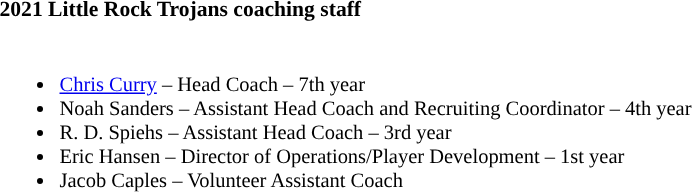<table class="toccolours" style="text-align: left; font-size:90%;">
<tr>
<th colspan="9">2021 Little Rock Trojans coaching staff</th>
</tr>
<tr>
<td style="font-size: 95%;" valign="top"><br><ul><li><a href='#'>Chris Curry</a> – Head Coach – 7th year</li><li>Noah Sanders – Assistant Head Coach and Recruiting Coordinator – 4th year</li><li>R. D. Spiehs – Assistant Head Coach – 3rd year</li><li>Eric Hansen – Director of Operations/Player Development – 1st year</li><li>Jacob Caples – Volunteer Assistant Coach</li></ul></td>
</tr>
</table>
